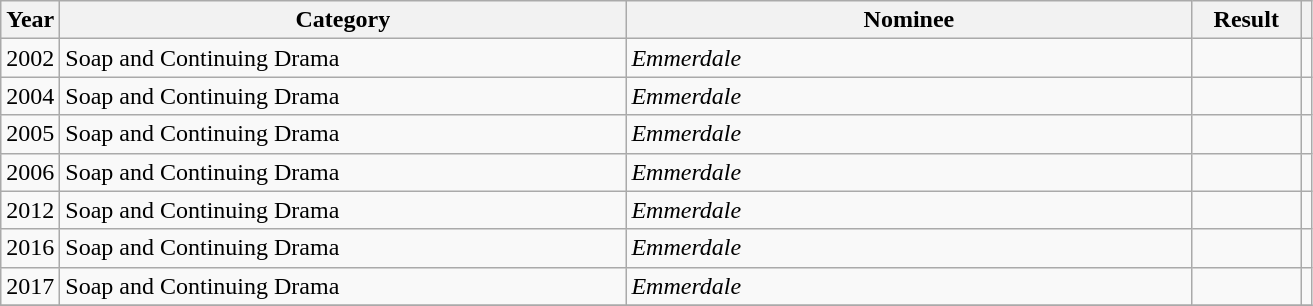<table class="wikitable">
<tr>
<th>Year</th>
<th width="370">Category</th>
<th width="370">Nominee</th>
<th width="65">Result</th>
<th></th>
</tr>
<tr>
<td>2002</td>
<td>Soap and Continuing Drama</td>
<td><em>Emmerdale</em></td>
<td></td>
<td align="center"></td>
</tr>
<tr>
<td>2004</td>
<td>Soap and Continuing Drama</td>
<td><em>Emmerdale</em></td>
<td></td>
<td align="center"></td>
</tr>
<tr>
<td>2005</td>
<td>Soap and Continuing Drama</td>
<td><em>Emmerdale</em></td>
<td></td>
<td align="center"></td>
</tr>
<tr>
<td>2006</td>
<td>Soap and Continuing Drama</td>
<td><em>Emmerdale</em></td>
<td></td>
<td align="center"></td>
</tr>
<tr>
<td>2012</td>
<td>Soap and Continuing Drama</td>
<td><em>Emmerdale</em></td>
<td></td>
<td align="center"></td>
</tr>
<tr>
<td>2016</td>
<td>Soap and Continuing Drama</td>
<td><em>Emmerdale</em></td>
<td></td>
<td align="center"></td>
</tr>
<tr>
<td>2017</td>
<td>Soap and Continuing Drama</td>
<td><em>Emmerdale</em></td>
<td></td>
<td align="center"></td>
</tr>
<tr>
</tr>
</table>
